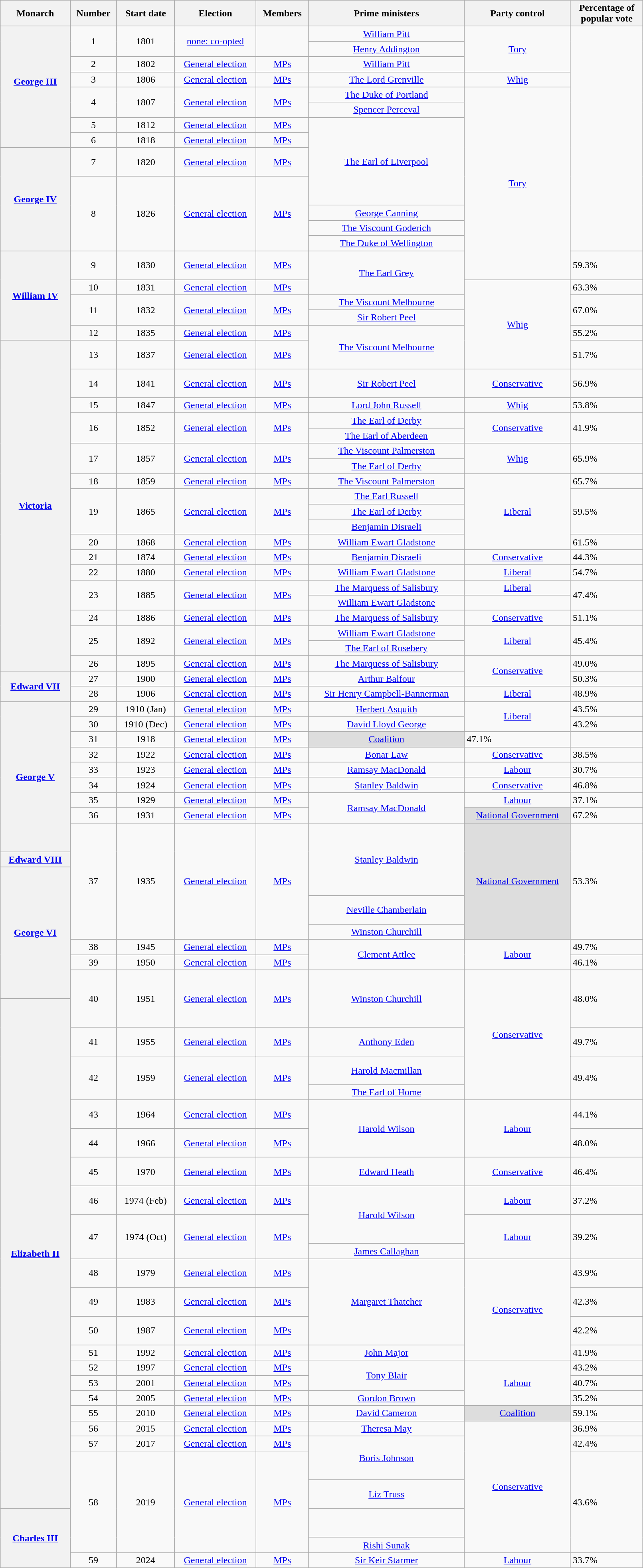<table class="wikitable" style="text-align:center;" width=85%>
<tr>
<th>Monarch</th>
<th>Number</th>
<th>Start date</th>
<th>Election</th>
<th>Members</th>
<th>Prime ministers</th>
<th>Party control</th>
<th>Percentage of<br>popular vote</th>
</tr>
<tr>
<th rowspan=10><a href='#'>George III</a><br><br></th>
<td align="center" rowspan=2>1</td>
<td rowspan=2>1801</td>
<td rowspan=2><a href='#'>none: co-opted</a></td>
<td rowspan=2></td>
<td><a href='#'>William Pitt</a></td>
<td rowspan=4 ><a href='#'>Tory</a></td>
<td rowspan=15></td>
</tr>
<tr>
<td><a href='#'>Henry Addington</a></td>
</tr>
<tr>
<td rowspan=2>2</td>
<td rowspan=2>1802</td>
<td rowspan=2><a href='#'>General election</a></td>
<td rowspan=2><a href='#'>MPs</a></td>
</tr>
<tr>
<td><a href='#'>William Pitt</a></td>
</tr>
<tr>
<td align="center">3</td>
<td>1806</td>
<td><a href='#'>General election</a></td>
<td><a href='#'>MPs</a></td>
<td><a href='#'>The Lord Grenville</a></td>
<td><a href='#'>Whig</a></td>
</tr>
<tr>
<td rowspan=3 align="center">4</td>
<td rowspan=3>1807</td>
<td rowspan=3><a href='#'>General election</a></td>
<td rowspan=3><a href='#'>MPs</a></td>
<td><a href='#'>The Duke of Portland</a></td>
<td rowspan=11 ><a href='#'>Tory</a></td>
</tr>
<tr>
<td><a href='#'>Spencer Perceval</a></td>
</tr>
<tr>
<td rowspan=5 ><a href='#'>The Earl of Liverpool</a></td>
</tr>
<tr>
<td align="center">5</td>
<td>1812</td>
<td><a href='#'>General election</a></td>
<td><a href='#'>MPs</a></td>
</tr>
<tr>
<td align="center">6</td>
<td>1818</td>
<td><a href='#'>General election</a></td>
<td><a href='#'>MPs</a></td>
</tr>
<tr style="height:3em">
<th rowspan=5><a href='#'>George IV</a><br></th>
<td align="center">7</td>
<td>1820</td>
<td><a href='#'>General election</a></td>
<td><a href='#'>MPs</a></td>
</tr>
<tr style="height:3em">
<td rowspan=4 align="center">8</td>
<td rowspan=4>1826</td>
<td rowspan=4><a href='#'>General election</a></td>
<td rowspan=4><a href='#'>MPs</a></td>
</tr>
<tr>
<td><a href='#'>George Canning</a></td>
</tr>
<tr>
<td><a href='#'>The Viscount Goderich</a></td>
</tr>
<tr>
<td><a href='#'>The Duke of Wellington</a></td>
</tr>
<tr style="height:3em">
<th rowspan=6><a href='#'>William IV</a><br></th>
<td align="center">9</td>
<td>1830</td>
<td><a href='#'>General election</a></td>
<td><a href='#'>MPs</a></td>
<td rowspan=3 ><a href='#'>The Earl Grey</a></td>
<td align="left">59.3%</td>
</tr>
<tr>
<td align="center">10</td>
<td>1831</td>
<td><a href='#'>General election</a></td>
<td><a href='#'>MPs</a></td>
<td rowspan=6 ><a href='#'>Whig</a></td>
<td align="left">63.3%</td>
</tr>
<tr>
<td rowspan=3  align="center">11</td>
<td rowspan=3>1832</td>
<td rowspan=3><a href='#'>General election</a></td>
<td rowspan=3><a href='#'>MPs</a></td>
<td rowspan=3 align="left">67.0%</td>
</tr>
<tr>
<td><a href='#'>The Viscount Melbourne</a></td>
</tr>
<tr>
<td><a href='#'>Sir Robert Peel</a></td>
</tr>
<tr>
<td align="center">12</td>
<td>1835</td>
<td><a href='#'>General election</a></td>
<td><a href='#'>MPs</a></td>
<td rowspan=2 ><a href='#'>The Viscount Melbourne</a></td>
<td align="left">55.2%</td>
</tr>
<tr style="height:3em">
<th rowspan="21"><a href='#'>Victoria</a><br></th>
<td align="center">13</td>
<td>1837</td>
<td><a href='#'>General election</a></td>
<td><a href='#'>MPs</a></td>
<td align="left">51.7%</td>
</tr>
<tr style="height:3em">
<td align="center">14</td>
<td>1841</td>
<td><a href='#'>General election</a></td>
<td><a href='#'>MPs</a></td>
<td><a href='#'>Sir Robert Peel</a></td>
<td><a href='#'>Conservative</a></td>
<td align="left">56.9%</td>
</tr>
<tr>
<td align="center">15</td>
<td>1847</td>
<td><a href='#'>General election</a></td>
<td><a href='#'>MPs</a></td>
<td><a href='#'>Lord John Russell</a></td>
<td><a href='#'>Whig</a></td>
<td align="left">53.8%</td>
</tr>
<tr>
<td rowspan=2 align="center">16</td>
<td rowspan=2>1852</td>
<td rowspan=2><a href='#'>General election</a></td>
<td rowspan=2><a href='#'>MPs</a></td>
<td><a href='#'>The Earl of Derby</a></td>
<td rowspan=2 ><a href='#'>Conservative</a></td>
<td rowspan=2 align="left">41.9%</td>
</tr>
<tr>
<td><a href='#'>The Earl of Aberdeen</a></td>
</tr>
<tr>
<td rowspan=2 align="center">17</td>
<td rowspan=2>1857</td>
<td rowspan=2><a href='#'>General election</a></td>
<td rowspan=2><a href='#'>MPs</a></td>
<td><a href='#'>The Viscount Palmerston</a></td>
<td rowspan=2 ><a href='#'>Whig</a></td>
<td rowspan=2 align="left">65.9%</td>
</tr>
<tr>
<td><a href='#'>The Earl of Derby</a></td>
</tr>
<tr>
<td align="center">18</td>
<td>1859</td>
<td><a href='#'>General election</a></td>
<td><a href='#'>MPs</a></td>
<td><a href='#'>The Viscount Palmerston</a></td>
<td rowspan=5 ><a href='#'>Liberal</a></td>
<td align="left">65.7%</td>
</tr>
<tr>
<td rowspan=3 align="center">19</td>
<td rowspan=3>1865</td>
<td rowspan=3><a href='#'>General election</a></td>
<td rowspan=3><a href='#'>MPs</a></td>
<td><a href='#'>The Earl Russell</a></td>
<td rowspan=3 align="left">59.5%</td>
</tr>
<tr>
<td><a href='#'>The Earl of Derby</a></td>
</tr>
<tr>
<td><a href='#'>Benjamin Disraeli</a></td>
</tr>
<tr>
<td align="center">20</td>
<td>1868</td>
<td><a href='#'>General election</a></td>
<td><a href='#'>MPs</a></td>
<td><a href='#'>William Ewart Gladstone</a></td>
<td align="left">61.5%</td>
</tr>
<tr>
<td align="center">21</td>
<td>1874</td>
<td><a href='#'>General election</a></td>
<td><a href='#'>MPs</a></td>
<td><a href='#'>Benjamin Disraeli</a></td>
<td><a href='#'>Conservative</a></td>
<td align="left">44.3%</td>
</tr>
<tr>
<td align="center">22</td>
<td>1880</td>
<td><a href='#'>General election</a></td>
<td><a href='#'>MPs</a></td>
<td><a href='#'>William Ewart Gladstone</a></td>
<td><a href='#'>Liberal</a></td>
<td align="left">54.7%</td>
</tr>
<tr>
<td rowspan=2 align="center">23</td>
<td rowspan=2>1885</td>
<td rowspan=2><a href='#'>General election</a></td>
<td rowspan=2><a href='#'>MPs</a></td>
<td><a href='#'>The Marquess of Salisbury</a></td>
<td><a href='#'>Liberal</a><br></td>
<td align="left" rowspan=2>47.4%</td>
</tr>
<tr>
<td><a href='#'>William Ewart Gladstone</a></td>
</tr>
<tr>
<td align="center">24</td>
<td>1886</td>
<td><a href='#'>General election</a></td>
<td><a href='#'>MPs</a></td>
<td><a href='#'>The Marquess of Salisbury</a></td>
<td><a href='#'>Conservative</a></td>
<td align="left">51.1%</td>
</tr>
<tr>
<td rowspan=2 align="center">25</td>
<td rowspan=2>1892</td>
<td rowspan=2><a href='#'>General election</a></td>
<td rowspan=2><a href='#'>MPs</a></td>
<td><a href='#'>William Ewart Gladstone</a></td>
<td rowspan=2 ><a href='#'>Liberal</a><br></td>
<td rowspan=2 align="left">45.4%</td>
</tr>
<tr>
<td><a href='#'>The Earl of Rosebery</a></td>
</tr>
<tr>
<td align="center">26</td>
<td>1895</td>
<td><a href='#'>General election</a></td>
<td><a href='#'>MPs</a></td>
<td rowspan=2 ><a href='#'>The Marquess of Salisbury</a></td>
<td rowspan=3 ><a href='#'>Conservative</a></td>
<td align="left">49.0%</td>
</tr>
<tr>
<td rowspan=2 align="center">27</td>
<td rowspan=2>1900</td>
<td rowspan=2><a href='#'>General election</a></td>
<td rowspan=2><a href='#'>MPs</a></td>
<td rowspan=2  align="left">50.3%</td>
</tr>
<tr>
<th rowspan=4><a href='#'>Edward VII</a><br></th>
<td><a href='#'>Arthur Balfour</a></td>
</tr>
<tr>
<td align="center" rowspan=2>28</td>
<td rowspan=2>1906</td>
<td rowspan=2><a href='#'>General election</a></td>
<td rowspan=2><a href='#'>MPs</a></td>
<td><a href='#'>Sir Henry Campbell-Bannerman</a></td>
<td rowspan=2 ><a href='#'>Liberal</a></td>
<td align="left" rowspan=2>48.9%</td>
</tr>
<tr>
<td rowspan=4 ><a href='#'>Herbert Asquith</a></td>
</tr>
<tr>
<td rowspan=2 align="center">29</td>
<td rowspan=2>1910 (Jan)</td>
<td rowspan=2><a href='#'>General election</a></td>
<td rowspan=2><a href='#'>MPs</a></td>
<td rowspan=4 ><a href='#'>Liberal</a><br></td>
<td rowspan="2" align="left">43.5%</td>
</tr>
<tr>
<th rowspan=10><a href='#'>George V</a><br></th>
</tr>
<tr>
<td rowspan=2 align="center">30</td>
<td rowspan=2>1910 (Dec)</td>
<td rowspan=2><a href='#'>General election</a></td>
<td rowspan=2><a href='#'>MPs</a></td>
<td rowspan=2 align="left">43.2%</td>
</tr>
<tr>
<td><a href='#'>David Lloyd George</a></td>
</tr>
<tr>
<td align="center">31</td>
<td>1918</td>
<td><a href='#'>General election</a></td>
<td><a href='#'>MPs</a></td>
<td style="background-color:#dddddd" align="center"><a href='#'>Coalition</a></td>
<td align="left">47.1%</td>
</tr>
<tr>
<td align="center">32</td>
<td>1922</td>
<td><a href='#'>General election</a></td>
<td><a href='#'>MPs</a></td>
<td><a href='#'>Bonar Law</a></td>
<td><a href='#'>Conservative</a></td>
<td align="left">38.5%</td>
</tr>
<tr>
<td align="center">33</td>
<td>1923</td>
<td><a href='#'>General election</a></td>
<td><a href='#'>MPs</a></td>
<td><a href='#'>Ramsay MacDonald</a></td>
<td><a href='#'>Labour</a><br></td>
<td align="left">30.7%</td>
</tr>
<tr>
<td align="center">34</td>
<td>1924</td>
<td><a href='#'>General election</a></td>
<td><a href='#'>MPs</a></td>
<td><a href='#'>Stanley Baldwin</a></td>
<td><a href='#'>Conservative</a></td>
<td align="left">46.8%</td>
</tr>
<tr>
<td align="center">35</td>
<td>1929</td>
<td><a href='#'>General election</a></td>
<td><a href='#'>MPs</a></td>
<td rowspan=2 ><a href='#'>Ramsay MacDonald</a></td>
<td><a href='#'>Labour</a><br></td>
<td align="left">37.1%</td>
</tr>
<tr>
<td align="center">36</td>
<td>1931</td>
<td><a href='#'>General election</a></td>
<td><a href='#'>MPs</a></td>
<td style="background-color:#dddddd" align="center"><a href='#'>National Government</a></td>
<td align="left">67.2%</td>
</tr>
<tr style="height:3em">
<td rowspan=5 align="center">37</td>
<td rowspan=5>1935</td>
<td rowspan=5><a href='#'>General election</a></td>
<td rowspan=5><a href='#'>MPs</a></td>
<td rowspan=3 ><a href='#'>Stanley Baldwin</a></td>
<td rowspan=5 style="background-color:#dddddd" align="center"><a href='#'>National Government</a></td>
<td rowspan=5 align="left">53.3%</td>
</tr>
<tr>
<th><a href='#'>Edward VIII</a><br></th>
</tr>
<tr style="height:3em">
<th rowspan=6><a href='#'>George VI</a><br></th>
</tr>
<tr style="height:3em">
<td><a href='#'>Neville Chamberlain</a></td>
</tr>
<tr>
<td><a href='#'>Winston Churchill</a></td>
</tr>
<tr>
<td align="center">38</td>
<td>1945</td>
<td><a href='#'>General election</a></td>
<td><a href='#'>MPs</a></td>
<td rowspan=2 ><a href='#'>Clement Attlee</a></td>
<td rowspan=2 ><a href='#'>Labour</a></td>
<td align="left">49.7%</td>
</tr>
<tr>
<td align="center">39</td>
<td>1950</td>
<td><a href='#'>General election</a></td>
<td><a href='#'>MPs</a></td>
<td align="left">46.1%</td>
</tr>
<tr style="height:3em">
<td rowspan=2 align="center">40</td>
<td rowspan=2>1951</td>
<td rowspan=2><a href='#'>General election</a></td>
<td rowspan=2><a href='#'>MPs</a></td>
<td rowspan=2 ><a href='#'>Winston Churchill</a></td>
<td rowspan=6 ><a href='#'>Conservative</a></td>
<td rowspan=2 align="left">48.0%</td>
</tr>
<tr style="height:3em">
<th rowspan="27"><a href='#'>Elizabeth II</a><br></th>
</tr>
<tr style="height:3em">
<td rowspan=2 align="center">41</td>
<td rowspan=2>1955</td>
<td rowspan=2><a href='#'>General election</a></td>
<td rowspan=2><a href='#'>MPs</a></td>
<td><a href='#'>Anthony Eden</a></td>
<td rowspan=2 align="left">49.7%</td>
</tr>
<tr>
<td rowspan=2 ><a href='#'>Harold Macmillan</a></td>
</tr>
<tr style="height:3em">
<td rowspan=2 align="center">42</td>
<td rowspan=2>1959</td>
<td rowspan=2><a href='#'>General election</a></td>
<td rowspan=2><a href='#'>MPs</a></td>
<td rowspan=2 align="left">49.4%</td>
</tr>
<tr>
<td><a href='#'>The Earl of Home</a></td>
</tr>
<tr style="height:3em">
<td align="center">43</td>
<td>1964</td>
<td><a href='#'>General election</a></td>
<td><a href='#'>MPs</a></td>
<td rowspan=2 ><a href='#'>Harold Wilson</a></td>
<td rowspan=2 ><a href='#'>Labour</a></td>
<td align="left">44.1%</td>
</tr>
<tr style="height:3em">
<td align="center">44</td>
<td>1966</td>
<td><a href='#'>General election</a></td>
<td><a href='#'>MPs</a></td>
<td align="left">48.0%</td>
</tr>
<tr style="height:3em">
<td align="center">45</td>
<td>1970</td>
<td><a href='#'>General election</a></td>
<td><a href='#'>MPs</a></td>
<td><a href='#'>Edward Heath</a></td>
<td><a href='#'>Conservative</a></td>
<td align="left">46.4%</td>
</tr>
<tr style="height:3em">
<td align="center">46</td>
<td>1974 (Feb)</td>
<td><a href='#'>General election</a></td>
<td><a href='#'>MPs</a></td>
<td rowspan=2 ><a href='#'>Harold Wilson</a></td>
<td><a href='#'>Labour</a><br></td>
<td align="left">37.2%</td>
</tr>
<tr style="height:3em">
<td rowspan=2 align="center">47</td>
<td rowspan=2>1974 (Oct)</td>
<td rowspan=2><a href='#'>General election</a></td>
<td rowspan=2><a href='#'>MPs</a></td>
<td rowspan=2 ><a href='#'>Labour</a></td>
<td rowspan=2 align="left">39.2%</td>
</tr>
<tr>
<td><a href='#'>James Callaghan</a></td>
</tr>
<tr style="height:3em">
<td align="center">48</td>
<td>1979</td>
<td><a href='#'>General election</a></td>
<td><a href='#'>MPs</a></td>
<td rowspan=3 ><a href='#'>Margaret Thatcher</a></td>
<td rowspan=5 ><a href='#'>Conservative</a></td>
<td align="left">43.9%</td>
</tr>
<tr style="height:3em">
<td align="center">49</td>
<td>1983</td>
<td><a href='#'>General election</a></td>
<td><a href='#'>MPs</a></td>
<td align="left">42.3%</td>
</tr>
<tr style="height:3em">
<td rowspan=2 align="center">50</td>
<td rowspan=2>1987</td>
<td rowspan=2><a href='#'>General election</a></td>
<td rowspan=2><a href='#'>MPs</a></td>
<td rowspan=2 align="left">42.2%</td>
</tr>
<tr>
<td rowspan=2 ><a href='#'>John Major</a></td>
</tr>
<tr>
<td align="center">51</td>
<td>1992</td>
<td><a href='#'>General election</a></td>
<td><a href='#'>MPs</a></td>
<td align="left">41.9%</td>
</tr>
<tr>
<td align="center">52</td>
<td>1997</td>
<td><a href='#'>General election</a></td>
<td><a href='#'>MPs</a></td>
<td rowspan=3 ><a href='#'>Tony Blair</a></td>
<td rowspan=4 ><a href='#'>Labour</a></td>
<td align="left">43.2%</td>
</tr>
<tr>
<td align="center">53</td>
<td>2001</td>
<td><a href='#'>General election</a></td>
<td><a href='#'>MPs</a></td>
<td align="left">40.7%</td>
</tr>
<tr>
<td rowspan=2 align="center">54</td>
<td rowspan=2>2005</td>
<td rowspan=2><a href='#'>General election</a></td>
<td rowspan=2><a href='#'>MPs</a></td>
<td rowspan=2 align="left">35.2%</td>
</tr>
<tr>
<td><a href='#'>Gordon Brown</a></td>
</tr>
<tr>
<td align="center">55</td>
<td>2010</td>
<td><a href='#'>General election</a></td>
<td><a href='#'>MPs</a></td>
<td rowspan=2 ><a href='#'>David Cameron</a></td>
<td style="background-color:#dddddd" align="center"><a href='#'>Coalition</a></td>
<td align="left">59.1%</td>
</tr>
<tr>
<td rowspan=2 align="center">56</td>
<td rowspan=2>2015</td>
<td rowspan=2><a href='#'>General election</a></td>
<td rowspan=2><a href='#'>MPs</a></td>
<td rowspan=8 ><a href='#'>Conservative</a></td>
<td rowspan=2 align="left">36.9%</td>
</tr>
<tr>
<td rowspan=2 ><a href='#'>Theresa May</a></td>
</tr>
<tr>
<td rowspan=2 align="center">57</td>
<td rowspan=2>2017</td>
<td rowspan=2><a href='#'>General election</a></td>
<td rowspan=2><a href='#'>MPs</a></td>
<td rowspan=2 align="left">42.4%</td>
</tr>
<tr>
<td rowspan=2 ><a href='#'>Boris Johnson</a></td>
</tr>
<tr style="height:3em">
<td rowspan="4" align="center">58</td>
<td rowspan="4">2019</td>
<td rowspan="4"><a href='#'>General election</a></td>
<td rowspan="4"><a href='#'>MPs</a></td>
<td rowspan="4" align="left">43.6%</td>
</tr>
<tr style="height:3em">
<td><a href='#'>Liz Truss</a></td>
</tr>
<tr style="height:3em">
<th rowspan="3"><a href='#'>Charles III</a><br></th>
</tr>
<tr>
<td><a href='#'>Rishi Sunak</a></td>
</tr>
<tr>
<td align="center">59</td>
<td>2024</td>
<td><a href='#'>General election</a></td>
<td><a href='#'>MPs</a></td>
<td><a href='#'>Sir Keir Starmer</a></td>
<td><a href='#'>Labour</a></td>
<td align="left">33.7%</td>
</tr>
</table>
